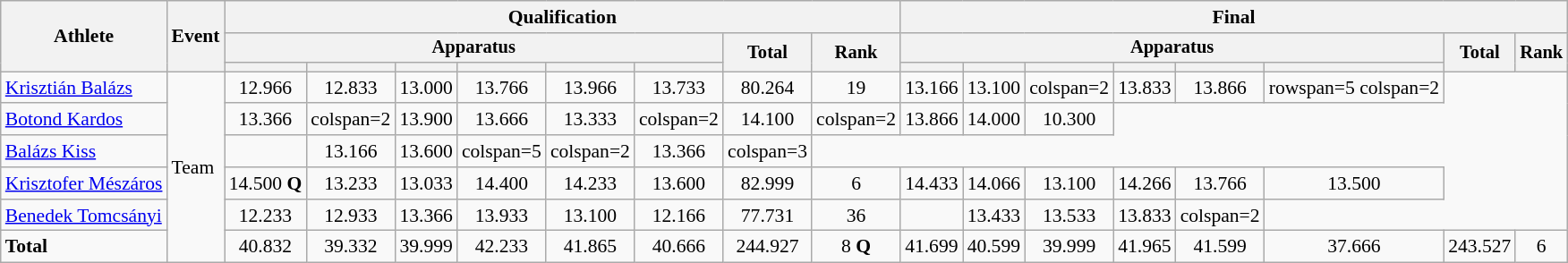<table class="wikitable" style="font-size:90%">
<tr>
<th rowspan=3>Athlete</th>
<th rowspan=3>Event</th>
<th colspan =8>Qualification</th>
<th colspan =8>Final</th>
</tr>
<tr style="font-size:95%">
<th colspan=6>Apparatus</th>
<th rowspan=2>Total</th>
<th rowspan=2>Rank</th>
<th colspan=6>Apparatus</th>
<th rowspan=2>Total</th>
<th rowspan=2>Rank</th>
</tr>
<tr style="font-size:95%">
<th></th>
<th></th>
<th></th>
<th></th>
<th></th>
<th></th>
<th></th>
<th></th>
<th></th>
<th></th>
<th></th>
<th></th>
</tr>
<tr align=center>
<td align=left><a href='#'>Krisztián Balázs</a></td>
<td align=left rowspan=6>Team</td>
<td>12.966</td>
<td>12.833</td>
<td>13.000</td>
<td>13.766</td>
<td>13.966</td>
<td>13.733</td>
<td>80.264</td>
<td>19</td>
<td>13.166</td>
<td>13.100</td>
<td>colspan=2</td>
<td>13.833</td>
<td>13.866</td>
<td>rowspan=5 colspan=2</td>
</tr>
<tr align=center>
<td align=left><a href='#'>Botond Kardos</a></td>
<td>13.366</td>
<td>colspan=2</td>
<td>13.900</td>
<td>13.666</td>
<td>13.333</td>
<td>colspan=2</td>
<td>14.100</td>
<td>colspan=2</td>
<td>13.866</td>
<td>14.000</td>
<td>10.300</td>
</tr>
<tr align=center>
<td align=left><a href='#'>Balázs Kiss</a></td>
<td></td>
<td>13.166</td>
<td>13.600</td>
<td>colspan=5</td>
<td>colspan=2</td>
<td>13.366</td>
<td>colspan=3</td>
</tr>
<tr align=center>
<td align=left><a href='#'>Krisztofer Mészáros</a></td>
<td>14.500 <strong>Q</strong></td>
<td>13.233</td>
<td>13.033</td>
<td>14.400</td>
<td>14.233</td>
<td>13.600</td>
<td>82.999</td>
<td>6</td>
<td>14.433</td>
<td>14.066</td>
<td>13.100</td>
<td>14.266</td>
<td>13.766</td>
<td>13.500</td>
</tr>
<tr align=center>
<td align=left><a href='#'>Benedek Tomcsányi</a></td>
<td>12.233</td>
<td>12.933</td>
<td>13.366</td>
<td>13.933</td>
<td>13.100</td>
<td>12.166</td>
<td>77.731</td>
<td>36</td>
<td></td>
<td>13.433</td>
<td>13.533</td>
<td>13.833</td>
<td>colspan=2</td>
</tr>
<tr align=center>
<td align=left><strong>Total</strong></td>
<td>40.832</td>
<td>39.332</td>
<td>39.999</td>
<td>42.233</td>
<td>41.865</td>
<td>40.666</td>
<td>244.927</td>
<td>8 <strong>Q</strong></td>
<td>41.699</td>
<td>40.599</td>
<td>39.999</td>
<td>41.965</td>
<td>41.599</td>
<td>37.666</td>
<td>243.527</td>
<td>6</td>
</tr>
</table>
